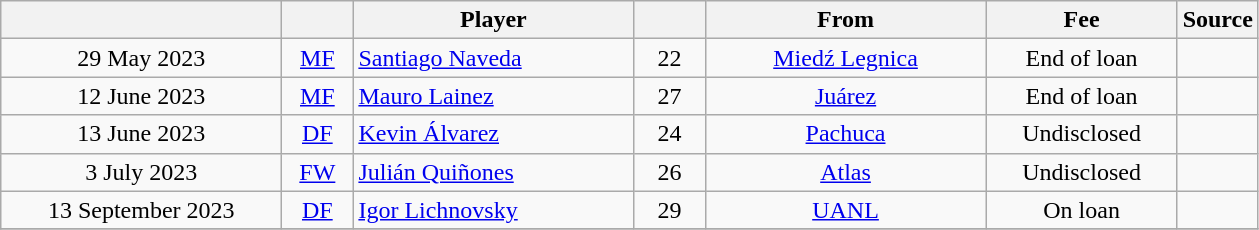<table class="wikitable sortable">
<tr>
<th style="width:180px;"><br></th>
<th style=width:40px;"></th>
<th style="width:180px;">Player</th>
<th style="width:40px;"></th>
<th style="width:180px;">From</th>
<th class="unsortable" style="width:120px;">Fee</th>
<th style="width:20px;">Source</th>
</tr>
<tr>
<td align="center">29 May 2023</td>
<td align="center"><a href='#'>MF</a></td>
<td> <a href='#'>Santiago Naveda</a></td>
<td align="center">22</td>
<td align="center"> <a href='#'>Miedź Legnica</a></td>
<td align="center">End of loan</td>
<td align="center"></td>
</tr>
<tr>
<td align="center">12 June 2023</td>
<td align="center"><a href='#'>MF</a></td>
<td> <a href='#'>Mauro Lainez</a></td>
<td align="center">27</td>
<td align="center"> <a href='#'>Juárez</a></td>
<td align="center">End of loan</td>
<td align="center"></td>
</tr>
<tr>
<td align="center">13 June 2023</td>
<td align="center"><a href='#'>DF</a></td>
<td> <a href='#'>Kevin Álvarez</a></td>
<td align="center">24</td>
<td align="center"> <a href='#'>Pachuca</a></td>
<td align="center">Undisclosed</td>
<td align="center"></td>
</tr>
<tr>
<td align="center">3 July 2023</td>
<td align="center"><a href='#'>FW</a></td>
<td> <a href='#'>Julián Quiñones</a></td>
<td align="center">26</td>
<td align="center"> <a href='#'>Atlas</a></td>
<td align="center">Undisclosed</td>
<td align="center"></td>
</tr>
<tr>
<td align="center">13 September 2023</td>
<td align="center"><a href='#'>DF</a></td>
<td> <a href='#'>Igor Lichnovsky</a></td>
<td align="center">29</td>
<td align="center"> <a href='#'>UANL</a></td>
<td align="center">On loan</td>
<td align="center"></td>
</tr>
<tr>
</tr>
</table>
